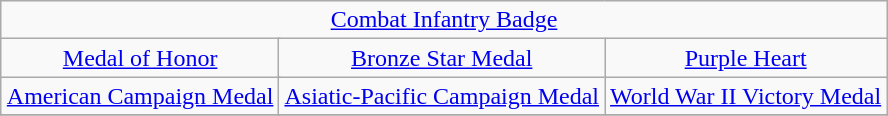<table class="wikitable" style="margin:1em auto; text-align:center;">
<tr>
<td colspan="13"><a href='#'>Combat Infantry Badge</a></td>
</tr>
<tr>
<td colspan="2"><a href='#'>Medal of Honor</a></td>
<td colspan="2"><a href='#'>Bronze Star Medal</a></td>
<td colspan="2"><a href='#'>Purple Heart</a></td>
</tr>
<tr>
<td colspan="2"><a href='#'>American Campaign Medal</a></td>
<td colspan="2"><a href='#'>Asiatic-Pacific Campaign Medal</a></td>
<td colspan="2"><a href='#'>World War II Victory Medal</a></td>
</tr>
<tr>
</tr>
</table>
